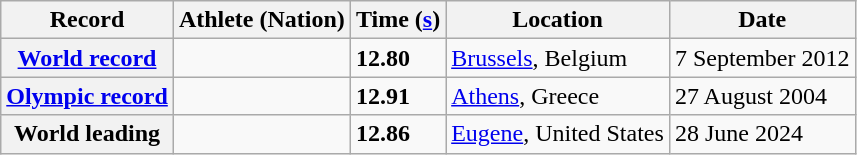<table class="wikitable">
<tr>
<th scope="col">Record</th>
<th scope="col">Athlete (Nation)</th>
<th scope="col">Time (<a href='#'>s</a>)</th>
<th scope="col">Location</th>
<th scope="col">Date</th>
</tr>
<tr>
<th scope="row"><a href='#'>World record</a></th>
<td></td>
<td><strong>12.80</strong></td>
<td><a href='#'>Brussels</a>, Belgium</td>
<td>7 September 2012</td>
</tr>
<tr>
<th scope="row"><a href='#'>Olympic record</a></th>
<td></td>
<td><strong>12.91</strong></td>
<td><a href='#'>Athens</a>, Greece</td>
<td>27 August 2004</td>
</tr>
<tr>
<th scope="row">World leading</th>
<td></td>
<td><strong>12.86</strong></td>
<td><a href='#'>Eugene</a>, United States</td>
<td>28 June 2024</td>
</tr>
</table>
